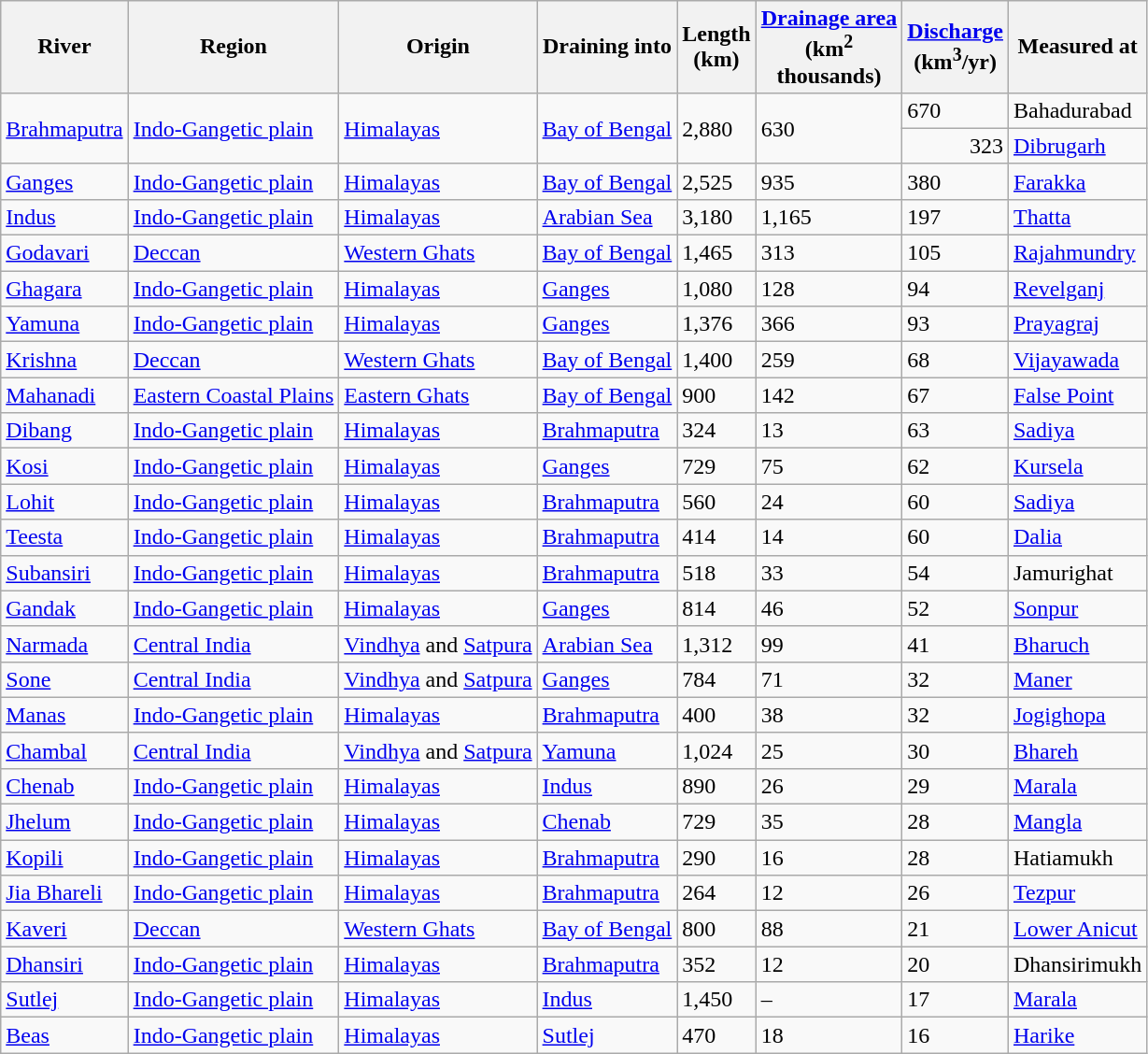<table class="wikitable sortable sticky-header col5right col6right col7right">
<tr>
<th scope="col">River</th>
<th scope="col">Region</th>
<th scope="col">Origin</th>
<th scope="col">Draining into</th>
<th scope="col" data-sort-type=number>Length<br>(km)</th>
<th scope="col" data-sort-type=number><a href='#'>Drainage area</a><br>(km<sup>2</sup><br>thousands)</th>
<th scope="col" data-sort-type=number><a href='#'>Discharge</a><br>(km<sup>3</sup>/yr)</th>
<th scope="col">Measured at</th>
</tr>
<tr>
<td rowspan="2"><a href='#'>Brahmaputra</a></td>
<td rowspan="2"><a href='#'>Indo-Gangetic plain</a></td>
<td rowspan="2"><a href='#'>Himalayas</a></td>
<td rowspan="2"><a href='#'>Bay of Bengal</a></td>
<td rowspan="2">2,880</td>
<td rowspan="2">630</td>
<td>670</td>
<td>Bahadurabad</td>
</tr>
<tr>
<td style="text-align:right;">323</td>
<td><a href='#'>Dibrugarh</a></td>
</tr>
<tr>
<td><a href='#'>Ganges</a></td>
<td><a href='#'>Indo-Gangetic plain</a></td>
<td><a href='#'>Himalayas</a></td>
<td><a href='#'>Bay of Bengal</a></td>
<td>2,525</td>
<td>935</td>
<td>380</td>
<td><a href='#'>Farakka</a></td>
</tr>
<tr>
<td><a href='#'>Indus</a></td>
<td><a href='#'>Indo-Gangetic plain</a></td>
<td><a href='#'>Himalayas</a></td>
<td><a href='#'>Arabian Sea</a></td>
<td>3,180</td>
<td>1,165</td>
<td>197</td>
<td><a href='#'>Thatta</a></td>
</tr>
<tr>
<td><a href='#'>Godavari</a></td>
<td><a href='#'>Deccan</a></td>
<td><a href='#'>Western Ghats</a></td>
<td><a href='#'>Bay of Bengal</a></td>
<td>1,465</td>
<td>313</td>
<td>105</td>
<td><a href='#'>Rajahmundry</a></td>
</tr>
<tr>
<td><a href='#'>Ghagara</a></td>
<td><a href='#'>Indo-Gangetic plain</a></td>
<td><a href='#'>Himalayas</a></td>
<td><a href='#'>Ganges</a></td>
<td>1,080</td>
<td>128</td>
<td>94</td>
<td><a href='#'>Revelganj</a></td>
</tr>
<tr>
<td><a href='#'>Yamuna</a></td>
<td><a href='#'>Indo-Gangetic plain</a></td>
<td><a href='#'>Himalayas</a></td>
<td><a href='#'>Ganges</a></td>
<td>1,376</td>
<td>366</td>
<td>93</td>
<td><a href='#'>Prayagraj</a></td>
</tr>
<tr>
<td><a href='#'>Krishna</a></td>
<td><a href='#'>Deccan</a></td>
<td><a href='#'>Western Ghats</a></td>
<td><a href='#'>Bay of Bengal</a></td>
<td>1,400</td>
<td>259</td>
<td>68</td>
<td><a href='#'>Vijayawada</a></td>
</tr>
<tr>
<td><a href='#'>Mahanadi</a></td>
<td><a href='#'>Eastern Coastal Plains</a></td>
<td><a href='#'>Eastern Ghats</a></td>
<td><a href='#'>Bay of Bengal</a></td>
<td>900</td>
<td>142</td>
<td>67</td>
<td><a href='#'>False Point</a></td>
</tr>
<tr>
<td><a href='#'>Dibang</a></td>
<td><a href='#'>Indo-Gangetic plain</a></td>
<td><a href='#'>Himalayas</a></td>
<td><a href='#'>Brahmaputra</a></td>
<td>324</td>
<td>13</td>
<td>63</td>
<td><a href='#'>Sadiya</a></td>
</tr>
<tr>
<td><a href='#'>Kosi</a></td>
<td><a href='#'>Indo-Gangetic plain</a></td>
<td><a href='#'>Himalayas</a></td>
<td><a href='#'>Ganges</a></td>
<td>729</td>
<td>75</td>
<td>62</td>
<td><a href='#'>Kursela</a></td>
</tr>
<tr>
<td><a href='#'>Lohit</a></td>
<td><a href='#'>Indo-Gangetic plain</a></td>
<td><a href='#'>Himalayas</a></td>
<td><a href='#'>Brahmaputra</a></td>
<td>560</td>
<td>24</td>
<td>60</td>
<td><a href='#'>Sadiya</a></td>
</tr>
<tr>
<td><a href='#'>Teesta</a></td>
<td><a href='#'>Indo-Gangetic plain</a></td>
<td><a href='#'>Himalayas</a></td>
<td><a href='#'>Brahmaputra</a></td>
<td>414</td>
<td>14</td>
<td>60</td>
<td><a href='#'>Dalia</a></td>
</tr>
<tr>
<td><a href='#'>Subansiri</a></td>
<td><a href='#'>Indo-Gangetic plain</a></td>
<td><a href='#'>Himalayas</a></td>
<td><a href='#'>Brahmaputra</a></td>
<td>518</td>
<td>33</td>
<td>54</td>
<td>Jamurighat</td>
</tr>
<tr>
<td><a href='#'>Gandak</a></td>
<td><a href='#'>Indo-Gangetic plain</a></td>
<td><a href='#'>Himalayas</a></td>
<td><a href='#'>Ganges</a></td>
<td>814</td>
<td>46</td>
<td>52</td>
<td><a href='#'>Sonpur</a></td>
</tr>
<tr>
<td><a href='#'>Narmada</a></td>
<td><a href='#'>Central India</a></td>
<td><a href='#'>Vindhya</a> and <a href='#'>Satpura</a></td>
<td><a href='#'>Arabian Sea</a></td>
<td>1,312</td>
<td>99</td>
<td>41</td>
<td><a href='#'>Bharuch</a></td>
</tr>
<tr>
<td><a href='#'>Sone</a></td>
<td><a href='#'>Central India</a></td>
<td><a href='#'>Vindhya</a> and <a href='#'>Satpura</a></td>
<td><a href='#'>Ganges</a></td>
<td>784</td>
<td>71</td>
<td>32</td>
<td><a href='#'>Maner</a></td>
</tr>
<tr>
<td><a href='#'>Manas</a></td>
<td><a href='#'>Indo-Gangetic plain</a></td>
<td><a href='#'>Himalayas</a></td>
<td><a href='#'>Brahmaputra</a></td>
<td>400</td>
<td>38</td>
<td>32</td>
<td><a href='#'>Jogighopa</a></td>
</tr>
<tr>
<td><a href='#'>Chambal</a></td>
<td><a href='#'>Central India</a></td>
<td><a href='#'>Vindhya</a> and <a href='#'>Satpura</a></td>
<td><a href='#'>Yamuna</a></td>
<td>1,024</td>
<td>25</td>
<td>30</td>
<td><a href='#'>Bhareh</a></td>
</tr>
<tr>
<td><a href='#'>Chenab</a></td>
<td><a href='#'>Indo-Gangetic plain</a></td>
<td><a href='#'>Himalayas</a></td>
<td><a href='#'>Indus</a></td>
<td>890</td>
<td>26</td>
<td>29</td>
<td><a href='#'>Marala</a></td>
</tr>
<tr>
<td><a href='#'>Jhelum</a></td>
<td><a href='#'>Indo-Gangetic plain</a></td>
<td><a href='#'>Himalayas</a></td>
<td><a href='#'>Chenab</a></td>
<td>729</td>
<td>35</td>
<td>28</td>
<td><a href='#'>Mangla</a></td>
</tr>
<tr>
<td><a href='#'>Kopili</a></td>
<td><a href='#'>Indo-Gangetic plain</a></td>
<td><a href='#'>Himalayas</a></td>
<td><a href='#'>Brahmaputra</a></td>
<td>290</td>
<td>16</td>
<td>28</td>
<td>Hatiamukh</td>
</tr>
<tr>
<td><a href='#'>Jia Bhareli</a></td>
<td><a href='#'>Indo-Gangetic plain</a></td>
<td><a href='#'>Himalayas</a></td>
<td><a href='#'>Brahmaputra</a></td>
<td>264</td>
<td>12</td>
<td>26</td>
<td><a href='#'>Tezpur</a></td>
</tr>
<tr>
<td><a href='#'>Kaveri</a></td>
<td><a href='#'>Deccan</a></td>
<td><a href='#'>Western Ghats</a></td>
<td><a href='#'>Bay of Bengal</a></td>
<td>800</td>
<td>88</td>
<td>21</td>
<td><a href='#'>Lower Anicut</a></td>
</tr>
<tr>
<td><a href='#'>Dhansiri</a></td>
<td><a href='#'>Indo-Gangetic plain</a></td>
<td><a href='#'>Himalayas</a></td>
<td><a href='#'>Brahmaputra</a></td>
<td>352</td>
<td>12</td>
<td>20</td>
<td>Dhansirimukh</td>
</tr>
<tr>
<td><a href='#'>Sutlej</a></td>
<td><a href='#'>Indo-Gangetic plain</a></td>
<td><a href='#'>Himalayas</a></td>
<td><a href='#'>Indus</a></td>
<td>1,450</td>
<td>–</td>
<td>17</td>
<td><a href='#'>Marala</a></td>
</tr>
<tr>
<td><a href='#'>Beas</a></td>
<td><a href='#'>Indo-Gangetic plain</a></td>
<td><a href='#'>Himalayas</a></td>
<td><a href='#'>Sutlej</a></td>
<td>470</td>
<td>18</td>
<td>16</td>
<td><a href='#'>Harike</a></td>
</tr>
</table>
